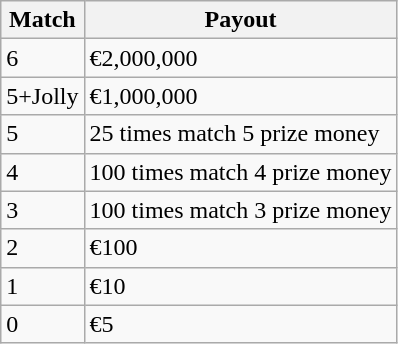<table class="wikitable">
<tr>
<th>Match</th>
<th>Payout</th>
</tr>
<tr>
<td>6</td>
<td>€2,000,000</td>
</tr>
<tr>
<td>5+Jolly</td>
<td>€1,000,000</td>
</tr>
<tr>
<td>5</td>
<td>25 times match 5 prize money</td>
</tr>
<tr>
<td>4</td>
<td>100 times match 4 prize money</td>
</tr>
<tr>
<td>3</td>
<td>100 times match 3 prize money</td>
</tr>
<tr>
<td>2</td>
<td>€100</td>
</tr>
<tr>
<td>1</td>
<td>€10</td>
</tr>
<tr>
<td>0</td>
<td>€5</td>
</tr>
</table>
